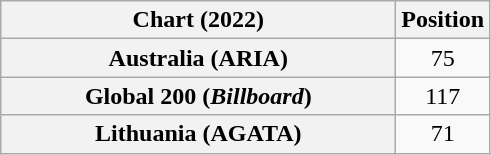<table class="wikitable sortable plainrowheaders" style="text-align:center;" border="1">
<tr>
<th scope="col" style="width:16em">Chart (2022)</th>
<th scope="col">Position</th>
</tr>
<tr>
<th scope="row">Australia (ARIA)</th>
<td>75</td>
</tr>
<tr>
<th scope="row">Global 200 (<em>Billboard</em>)</th>
<td>117</td>
</tr>
<tr>
<th scope="row">Lithuania (AGATA)</th>
<td>71</td>
</tr>
</table>
